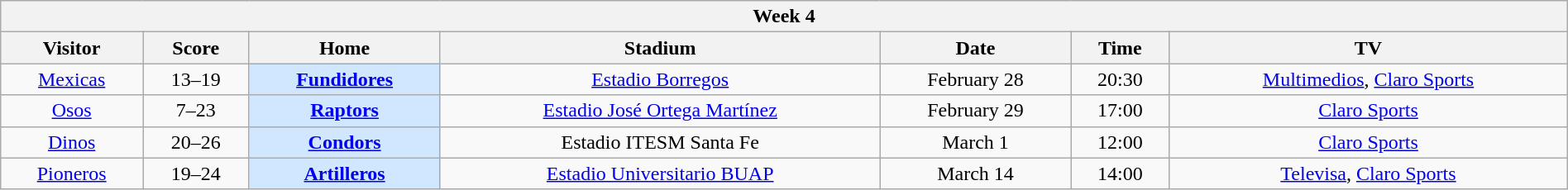<table class="wikitable mw-collapsible mw-collapsed" style="width:100%;">
<tr>
<th colspan="8">Week 4</th>
</tr>
<tr>
<th>Visitor</th>
<th>Score</th>
<th>Home</th>
<th>Stadium</th>
<th>Date</th>
<th>Time</th>
<th>TV</th>
</tr>
<tr align="center">
<td><a href='#'>Mexicas</a></td>
<td>13–19</td>
<td bgcolor="#D0E7FF"><strong><a href='#'>Fundidores</a></strong></td>
<td><a href='#'>Estadio Borregos</a></td>
<td>February 28</td>
<td>20:30</td>
<td><a href='#'>Multimedios</a>, <a href='#'>Claro Sports</a></td>
</tr>
<tr align="center">
<td><a href='#'>Osos</a></td>
<td>7–23</td>
<td bgcolor="#D0E7FF"><strong><a href='#'>Raptors</a></strong></td>
<td><a href='#'>Estadio José Ortega Martínez</a></td>
<td>February 29</td>
<td>17:00</td>
<td><a href='#'>Claro Sports</a></td>
</tr>
<tr align="center">
<td><a href='#'>Dinos</a></td>
<td>20–26</td>
<td bgcolor="#D0E7FF"><strong><a href='#'>Condors</a></strong></td>
<td>Estadio ITESM Santa Fe</td>
<td>March 1</td>
<td>12:00</td>
<td><a href='#'>Claro Sports</a></td>
</tr>
<tr align="center">
<td><a href='#'>Pioneros</a></td>
<td>19–24</td>
<td bgcolor="#D0E7FF"><strong><a href='#'>Artilleros</a></strong></td>
<td><a href='#'>Estadio Universitario BUAP</a></td>
<td>March	14</td>
<td>14:00</td>
<td><a href='#'>Televisa</a>, <a href='#'>Claro Sports</a></td>
</tr>
</table>
